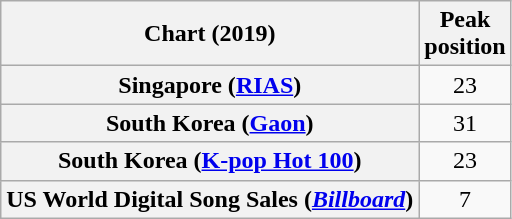<table class="wikitable sortable plainrowheaders" style="text-align:center">
<tr>
<th scope="col">Chart (2019)</th>
<th scope="col">Peak<br>position</th>
</tr>
<tr>
<th scope="row">Singapore (<a href='#'>RIAS</a>)</th>
<td>23</td>
</tr>
<tr>
<th scope="row">South Korea (<a href='#'>Gaon</a>)</th>
<td>31</td>
</tr>
<tr>
<th scope="row">South Korea (<a href='#'>K-pop Hot 100</a>)</th>
<td>23</td>
</tr>
<tr>
<th scope="row">US World Digital Song Sales (<em><a href='#'>Billboard</a></em>)</th>
<td>7</td>
</tr>
</table>
